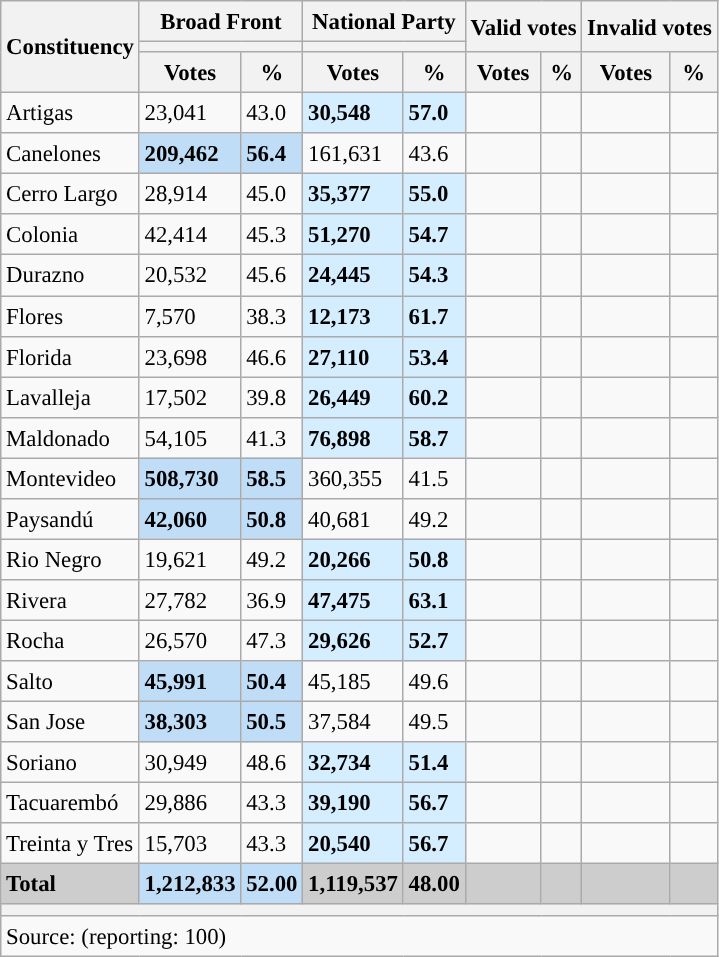<table class="wikitable sortable collapsible collapsed tpl-blanktable" style="text-align:left; font-size:95%; line-height:20px;">
<tr>
<th rowspan="3">Constituency</th>
<th colspan="2" width="30px" class="unsortable">Broad Front</th>
<th colspan="2" width="30px" class="unsortable">National Party</th>
<th colspan="2" rowspan="2">Valid votes</th>
<th colspan="2" rowspan="2">Invalid votes</th>
</tr>
<tr>
<th colspan="2" style="background:"></th>
<th colspan="2" style="background:"></th>
</tr>
<tr>
<th data-sort-type="number">Votes</th>
<th>%</th>
<th data-sort-type="number">Votes</th>
<th>%</th>
<th>Votes</th>
<th>%</th>
<th>Votes</th>
<th>%</th>
</tr>
<tr>
<td align="left">Artigas</td>
<td>23,041</td>
<td>43.0</td>
<td style="background:#D4EDFF;"><strong>30,548</strong></td>
<td style="background:#D4EDFF;"><strong>57.0</strong></td>
<td></td>
<td></td>
<td></td>
<td></td>
</tr>
<tr>
<td align="left">Canelones</td>
<td style="background:#C0DDF8;"><strong>209,462</strong></td>
<td style="background:#C0DDF8;"><strong>56.4</strong></td>
<td>161,631</td>
<td>43.6</td>
<td></td>
<td></td>
<td></td>
<td></td>
</tr>
<tr>
<td align="left">Cerro Largo</td>
<td>28,914</td>
<td>45.0</td>
<td style="background:#D4EDFF;"><strong>35,377</strong></td>
<td style="background:#D4EDFF;"><strong>55.0</strong></td>
<td></td>
<td></td>
<td></td>
<td></td>
</tr>
<tr>
<td align="left">Colonia</td>
<td>42,414</td>
<td>45.3</td>
<td style="background:#D4EDFF;"><strong>51,270</strong></td>
<td style="background:#D4EDFF;"><strong>54.7</strong></td>
<td></td>
<td></td>
<td></td>
<td></td>
</tr>
<tr>
<td align="left">Durazno</td>
<td>20,532</td>
<td>45.6</td>
<td style="background:#D4EDFF;"><strong>24,445</strong></td>
<td style="background:#D4EDFF;"><strong>54.3</strong></td>
<td></td>
<td></td>
<td></td>
<td></td>
</tr>
<tr>
<td align="left">Flores</td>
<td>7,570</td>
<td>38.3</td>
<td style="background:#D4EDFF;"><strong>12,173</strong></td>
<td style="background:#D4EDFF;"><strong>61.7</strong></td>
<td></td>
<td></td>
<td></td>
<td></td>
</tr>
<tr>
<td align="left">Florida</td>
<td>23,698</td>
<td>46.6</td>
<td style="background:#D4EDFF;"><strong>27,110</strong></td>
<td style="background:#D4EDFF;"><strong>53.4</strong></td>
<td></td>
<td></td>
<td></td>
<td></td>
</tr>
<tr>
<td align="left">Lavalleja</td>
<td>17,502</td>
<td>39.8</td>
<td style="background:#D4EDFF;"><strong>26,449</strong></td>
<td style="background:#D4EDFF;"><strong>60.2</strong></td>
<td></td>
<td></td>
<td></td>
<td></td>
</tr>
<tr>
<td align="left">Maldonado</td>
<td>54,105</td>
<td>41.3</td>
<td style="background:#D4EDFF;"><strong>76,898</strong></td>
<td style="background:#D4EDFF;"><strong>58.7</strong></td>
<td></td>
<td></td>
<td></td>
<td></td>
</tr>
<tr>
<td align="left">Montevideo</td>
<td style="background:#C0DDF8;"><strong>508,730</strong></td>
<td style="background:#C0DDF8;"><strong>58.5</strong></td>
<td>360,355</td>
<td>41.5</td>
<td></td>
<td></td>
<td></td>
<td></td>
</tr>
<tr>
<td align="left">Paysandú</td>
<td style="background:#C0DDF8;"><strong>42,060</strong></td>
<td style="background:#C0DDF8;"><strong>50.8</strong></td>
<td>40,681</td>
<td>49.2</td>
<td></td>
<td></td>
<td></td>
<td></td>
</tr>
<tr>
<td align="left">Rio Negro</td>
<td>19,621</td>
<td>49.2</td>
<td style="background:#D4EDFF;"><strong>20,266</strong></td>
<td style="background:#D4EDFF;"><strong>50.8</strong></td>
<td></td>
<td></td>
<td></td>
<td></td>
</tr>
<tr>
<td align="left">Rivera</td>
<td>27,782</td>
<td>36.9</td>
<td style="background:#D4EDFF;"><strong>47,475</strong></td>
<td style="background:#D4EDFF;"><strong>63.1</strong></td>
<td></td>
<td></td>
<td></td>
<td></td>
</tr>
<tr>
<td align="left">Rocha</td>
<td>26,570</td>
<td>47.3</td>
<td style="background:#D4EDFF;"><strong>29,626</strong></td>
<td style="background:#D4EDFF;"><strong>52.7</strong></td>
<td></td>
<td></td>
<td></td>
<td></td>
</tr>
<tr>
<td align="left">Salto</td>
<td style="background:#C0DDF8;"><strong>45,991</strong></td>
<td style="background:#C0DDF8;"><strong>50.4</strong></td>
<td>45,185</td>
<td>49.6</td>
<td></td>
<td></td>
<td></td>
<td></td>
</tr>
<tr>
<td align="left">San Jose</td>
<td style="background:#C0DDF8;"><strong>38,303</strong></td>
<td style="background:#C0DDF8;"><strong>50.5</strong></td>
<td>37,584</td>
<td>49.5</td>
<td></td>
<td></td>
<td></td>
<td></td>
</tr>
<tr>
<td align="left">Soriano</td>
<td>30,949</td>
<td>48.6</td>
<td style="background:#D4EDFF;"><strong>32,734</strong></td>
<td style="background:#D4EDFF;"><strong>51.4</strong></td>
<td></td>
<td></td>
<td></td>
<td></td>
</tr>
<tr>
<td align="left">Tacuarembó</td>
<td>29,886</td>
<td>43.3</td>
<td style="background:#D4EDFF;"><strong>39,190</strong></td>
<td style="background:#D4EDFF;"><strong>56.7</strong></td>
<td></td>
<td></td>
<td></td>
<td></td>
</tr>
<tr>
<td align="left">Treinta y Tres</td>
<td>15,703</td>
<td>43.3</td>
<td style="background:#D4EDFF;"><strong>20,540</strong></td>
<td style="background:#D4EDFF;"><strong>56.7</strong></td>
<td></td>
<td></td>
<td></td>
<td></td>
</tr>
<tr style="background:#CDCDCD;">
<td align="left"><strong>Total</strong></td>
<td style="background:#C0DDF8;"><strong>1,212,833</strong></td>
<td style="background:#C0DDF8;"><strong>52.00</strong></td>
<td><strong>1,119,537</strong></td>
<td><strong>48.00</strong></td>
<td></td>
<td></td>
<td></td>
<td></td>
</tr>
<tr>
<th colspan="9"></th>
</tr>
<tr>
<th colspan="9" style="text-align:left; font-weight:normal; background:#F9F9F9">Source:  (reporting: 100)</th>
</tr>
</table>
